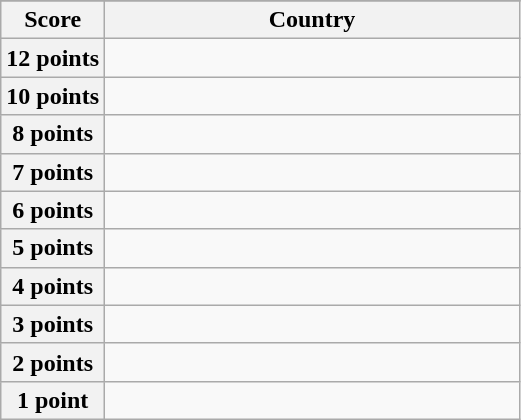<table class="wikitable">
<tr>
</tr>
<tr>
<th scope="col" width="20%">Score</th>
<th scope="col">Country</th>
</tr>
<tr>
<th scope="row">12 points</th>
<td></td>
</tr>
<tr>
<th scope="row">10 points</th>
<td></td>
</tr>
<tr>
<th scope="row">8 points</th>
<td></td>
</tr>
<tr>
<th scope="row">7 points</th>
<td></td>
</tr>
<tr>
<th scope="row">6 points</th>
<td></td>
</tr>
<tr>
<th scope="row">5 points</th>
<td></td>
</tr>
<tr>
<th scope="row">4 points</th>
<td></td>
</tr>
<tr>
<th scope="row">3 points</th>
<td></td>
</tr>
<tr>
<th scope="row">2 points</th>
<td></td>
</tr>
<tr>
<th scope="row">1 point</th>
<td></td>
</tr>
</table>
